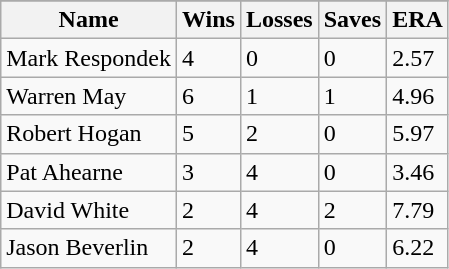<table class="wikitable">
<tr>
</tr>
<tr>
<th>Name</th>
<th>Wins</th>
<th>Losses</th>
<th>Saves</th>
<th>ERA</th>
</tr>
<tr>
<td>Mark Respondek</td>
<td>4</td>
<td>0</td>
<td>0</td>
<td>2.57</td>
</tr>
<tr>
<td>Warren May</td>
<td>6</td>
<td>1</td>
<td>1</td>
<td>4.96</td>
</tr>
<tr>
<td>Robert Hogan</td>
<td>5</td>
<td>2</td>
<td>0</td>
<td>5.97</td>
</tr>
<tr>
<td>Pat Ahearne</td>
<td>3</td>
<td>4</td>
<td>0</td>
<td>3.46</td>
</tr>
<tr>
<td>David White</td>
<td>2</td>
<td>4</td>
<td>2</td>
<td>7.79</td>
</tr>
<tr>
<td>Jason Beverlin</td>
<td>2</td>
<td>4</td>
<td>0</td>
<td>6.22</td>
</tr>
</table>
